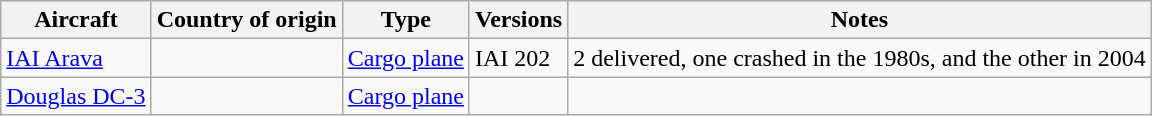<table class="wikitable">
<tr>
<th>Aircraft</th>
<th>Country of origin</th>
<th>Type</th>
<th>Versions</th>
<th>Notes</th>
</tr>
<tr>
<td><a href='#'>IAI Arava</a></td>
<td></td>
<td><a href='#'>Cargo plane</a></td>
<td>IAI 202</td>
<td>2 delivered, one crashed in the 1980s, and the other in 2004</td>
</tr>
<tr>
<td><a href='#'>Douglas DC-3</a></td>
<td></td>
<td><a href='#'>Cargo plane</a></td>
<td></td>
<td></td>
</tr>
</table>
